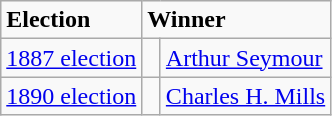<table class="wikitable">
<tr>
<td><strong>Election</strong></td>
<td colspan=2><strong>Winner</strong></td>
</tr>
<tr>
<td><a href='#'>1887 election</a></td>
<td width=5 rowspan=1 bgcolor=></td>
<td rowspan=1><a href='#'>Arthur Seymour</a></td>
</tr>
<tr>
<td><a href='#'>1890 election</a></td>
<td rowspan=1 bgcolor=></td>
<td rowspan=1><a href='#'>Charles H. Mills</a></td>
</tr>
</table>
